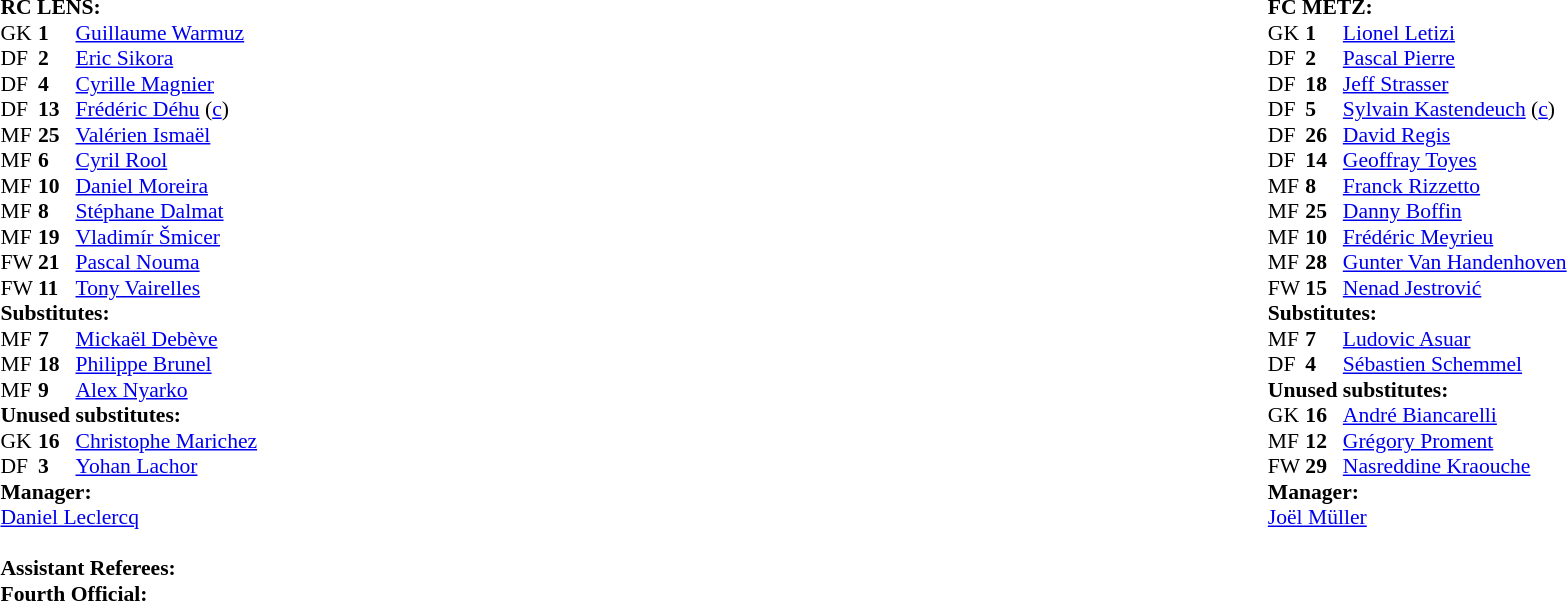<table width=100%>
<tr>
<td valign="top" width="50%"><br><table style=font-size:90% cellspacing=0 cellpadding=0>
<tr>
<td colspan=4><strong>RC LENS:</strong></td>
</tr>
<tr>
<th width=25></th>
<th width=25></th>
</tr>
<tr>
<td>GK</td>
<td><strong>1</strong></td>
<td> <a href='#'>Guillaume Warmuz</a></td>
</tr>
<tr>
<td>DF</td>
<td><strong>2</strong></td>
<td> <a href='#'>Eric Sikora</a></td>
</tr>
<tr>
<td>DF</td>
<td><strong>4</strong></td>
<td> <a href='#'>Cyrille Magnier</a></td>
</tr>
<tr>
<td>DF</td>
<td><strong>13</strong></td>
<td> <a href='#'>Frédéric Déhu</a> (<a href='#'>c</a>)</td>
</tr>
<tr>
<td>MF</td>
<td><strong>25</strong></td>
<td> <a href='#'>Valérien Ismaël</a></td>
</tr>
<tr>
<td>MF</td>
<td><strong>6</strong></td>
<td> <a href='#'>Cyril Rool</a></td>
</tr>
<tr>
<td>MF</td>
<td><strong>10</strong></td>
<td> <a href='#'>Daniel Moreira</a></td>
<td></td>
<td></td>
</tr>
<tr>
<td>MF</td>
<td><strong>8</strong></td>
<td> <a href='#'>Stéphane Dalmat</a></td>
<td></td>
<td></td>
</tr>
<tr>
<td>MF</td>
<td><strong>19</strong></td>
<td> <a href='#'>Vladimír Šmicer</a></td>
<td></td>
<td></td>
</tr>
<tr>
<td>FW</td>
<td><strong>21</strong></td>
<td> <a href='#'>Pascal Nouma</a></td>
</tr>
<tr>
<td>FW</td>
<td><strong>11</strong></td>
<td> <a href='#'>Tony Vairelles</a></td>
</tr>
<tr>
<td colspan=3><strong>Substitutes:</strong></td>
</tr>
<tr>
<td>MF</td>
<td><strong>7</strong></td>
<td> <a href='#'>Mickaël Debève</a></td>
<td></td>
<td></td>
</tr>
<tr>
<td>MF</td>
<td><strong>18</strong></td>
<td> <a href='#'>Philippe Brunel</a></td>
<td></td>
<td></td>
</tr>
<tr>
<td>MF</td>
<td><strong>9</strong></td>
<td> <a href='#'>Alex Nyarko</a></td>
<td></td>
<td></td>
</tr>
<tr>
<td colspan=3><strong>Unused substitutes:</strong></td>
</tr>
<tr>
<td>GK</td>
<td><strong>16</strong></td>
<td> <a href='#'>Christophe Marichez</a></td>
</tr>
<tr>
<td>DF</td>
<td><strong>3</strong></td>
<td> <a href='#'>Yohan Lachor</a></td>
</tr>
<tr>
<td colspan=3><strong>Manager:</strong></td>
</tr>
<tr>
<td colspan=4> <a href='#'>Daniel Leclercq</a><br><br><strong>Assistant Referees:</strong><br>
<strong>Fourth Official:</strong><br></td>
</tr>
</table>
</td>
<td valign="top" width="50%"><br><table style="font-size: 90%" cellspacing="0" cellpadding="0" align=center>
<tr>
<td colspan="4"><strong>FC METZ:</strong></td>
</tr>
<tr>
<th width=25></th>
<th width=25></th>
</tr>
<tr>
<td>GK</td>
<td><strong>1</strong></td>
<td> <a href='#'>Lionel Letizi</a></td>
</tr>
<tr>
<td>DF</td>
<td><strong>2</strong></td>
<td> <a href='#'>Pascal Pierre</a></td>
</tr>
<tr>
<td>DF</td>
<td><strong>18</strong></td>
<td> <a href='#'>Jeff Strasser</a></td>
</tr>
<tr>
<td>DF</td>
<td><strong>5</strong></td>
<td> <a href='#'>Sylvain Kastendeuch</a>  (<a href='#'>c</a>)</td>
</tr>
<tr>
<td>DF</td>
<td><strong>26</strong></td>
<td>  <a href='#'>David Regis</a></td>
<td></td>
<td></td>
</tr>
<tr>
<td>DF</td>
<td><strong>14</strong></td>
<td> <a href='#'>Geoffray Toyes</a></td>
</tr>
<tr>
<td>MF</td>
<td><strong>8</strong></td>
<td> <a href='#'>Franck Rizzetto</a></td>
</tr>
<tr>
<td>MF</td>
<td><strong>25</strong></td>
<td> <a href='#'>Danny Boffin</a></td>
</tr>
<tr>
<td>MF</td>
<td><strong>10</strong></td>
<td> <a href='#'>Frédéric Meyrieu</a></td>
</tr>
<tr>
<td>MF</td>
<td><strong>28</strong></td>
<td> <a href='#'>Gunter Van Handenhoven</a></td>
<td></td>
<td></td>
</tr>
<tr>
<td>FW</td>
<td><strong>15</strong></td>
<td> <a href='#'>Nenad Jestrović</a></td>
</tr>
<tr>
<td colspan=3><strong>Substitutes:</strong></td>
</tr>
<tr>
<td>MF</td>
<td><strong>7</strong></td>
<td> <a href='#'>Ludovic Asuar</a></td>
<td></td>
<td></td>
</tr>
<tr>
<td>DF</td>
<td><strong>4</strong></td>
<td> <a href='#'>Sébastien Schemmel</a></td>
<td></td>
<td></td>
</tr>
<tr>
<td colspan=3><strong>Unused substitutes:</strong></td>
</tr>
<tr>
<td>GK</td>
<td><strong>16</strong></td>
<td> <a href='#'>André Biancarelli</a></td>
</tr>
<tr>
<td>MF</td>
<td><strong>12</strong></td>
<td> <a href='#'>Grégory Proment</a></td>
</tr>
<tr>
<td>FW</td>
<td><strong>29</strong></td>
<td> <a href='#'>Nasreddine Kraouche</a></td>
</tr>
<tr>
<td colspan=3><strong>Manager:</strong></td>
</tr>
<tr>
<td colspan=4> <a href='#'>Joël Müller</a></td>
</tr>
</table>
</td>
</tr>
</table>
